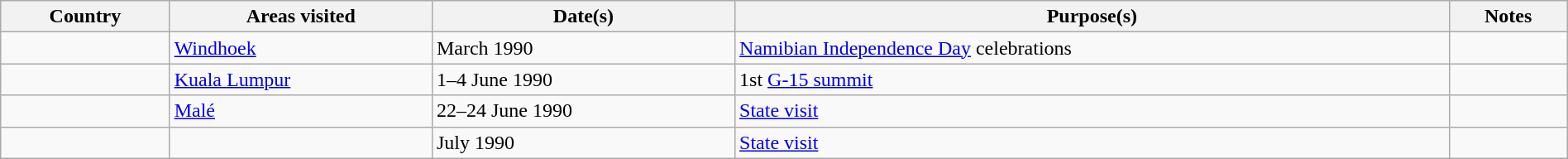<table style="width: 100%;margin: 1em auto 1em auto" class="wikitable outercollapse sortable">
<tr>
<th>Country</th>
<th>Areas visited</th>
<th>Date(s)</th>
<th>Purpose(s)</th>
<th>Notes</th>
</tr>
<tr>
<td></td>
<td><a href='#'>Windhoek</a></td>
<td>March 1990</td>
<td><a href='#'>Namibian Independence Day</a> celebrations</td>
<td></td>
</tr>
<tr>
<td></td>
<td><a href='#'>Kuala Lumpur</a></td>
<td>1–4 June 1990</td>
<td>1st <a href='#'>G-15 summit</a></td>
<td></td>
</tr>
<tr>
<td></td>
<td><a href='#'>Malé</a></td>
<td>22–24 June 1990</td>
<td><a href='#'>State visit</a></td>
<td></td>
</tr>
<tr>
<td></td>
<td></td>
<td>July 1990</td>
<td><a href='#'>State visit</a></td>
<td></td>
</tr>
</table>
